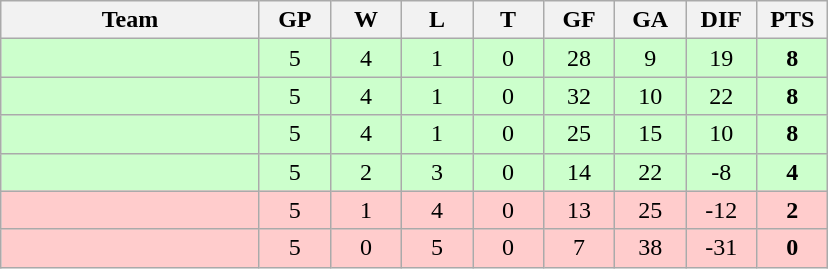<table class="wikitable" style="text-align:center;">
<tr>
<th width=165>Team</th>
<th width=40>GP</th>
<th width=40>W</th>
<th width=40>L</th>
<th width=40>T</th>
<th width=40>GF</th>
<th width=40>GA</th>
<th width=40>DIF</th>
<th width=40>PTS</th>
</tr>
<tr style="background:#ccffcc;">
<td align=left></td>
<td>5</td>
<td>4</td>
<td>1</td>
<td>0</td>
<td>28</td>
<td>9</td>
<td>19</td>
<td><strong>8</strong></td>
</tr>
<tr style="background:#ccffcc;">
<td align=left></td>
<td>5</td>
<td>4</td>
<td>1</td>
<td>0</td>
<td>32</td>
<td>10</td>
<td>22</td>
<td><strong>8</strong></td>
</tr>
<tr style="background:#ccffcc;">
<td align=left></td>
<td>5</td>
<td>4</td>
<td>1</td>
<td>0</td>
<td>25</td>
<td>15</td>
<td>10</td>
<td><strong>8</strong></td>
</tr>
<tr style="background:#ccffcc;">
<td align=left></td>
<td>5</td>
<td>2</td>
<td>3</td>
<td>0</td>
<td>14</td>
<td>22</td>
<td>-8</td>
<td><strong>4</strong></td>
</tr>
<tr style="background:#ffcccc;">
<td align=left></td>
<td>5</td>
<td>1</td>
<td>4</td>
<td>0</td>
<td>13</td>
<td>25</td>
<td>-12</td>
<td><strong>2</strong></td>
</tr>
<tr style="background:#ffcccc;">
<td align=left></td>
<td>5</td>
<td>0</td>
<td>5</td>
<td>0</td>
<td>7</td>
<td>38</td>
<td>-31</td>
<td><strong>0</strong></td>
</tr>
</table>
